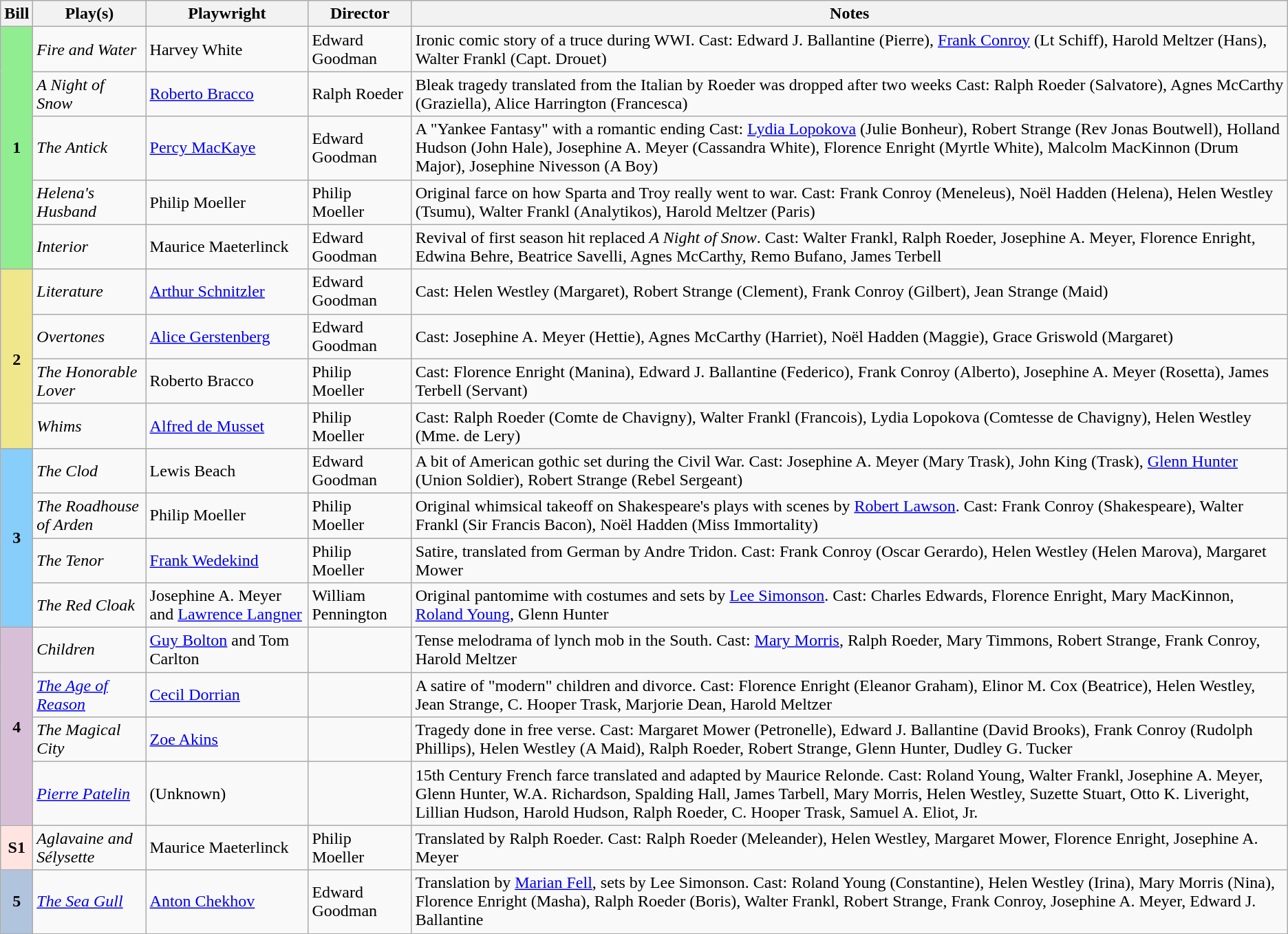<table class="wikitable sortable plainrowheaders">
<tr ID="s2">
<th scope="col">Bill</th>
<th scope="col">Play(s)</th>
<th scope="col">Playwright</th>
<th scope="col">Director</th>
<th scope="col">Notes</th>
</tr>
<tr ID="s2b1">
<td rowspan=5 style="text-align: center; background: lightgreen;"><strong>1</strong></td>
<td><em>Fire and Water</em></td>
<td>Harvey White</td>
<td>Edward Goodman</td>
<td>Ironic comic story of a truce during WWI. Cast: Edward J. Ballantine (Pierre), <a href='#'>Frank Conroy</a> (Lt Schiff), Harold Meltzer (Hans), Walter Frankl (Capt. Drouet)</td>
</tr>
<tr>
<td><em>A Night of Snow</em></td>
<td><a href='#'>Roberto Bracco</a></td>
<td>Ralph Roeder</td>
<td>Bleak tragedy translated from the Italian by Roeder was dropped after two weeks Cast: Ralph Roeder (Salvatore), Agnes McCarthy (Graziella), Alice Harrington (Francesca)</td>
</tr>
<tr>
<td><em>The Antick</em></td>
<td><a href='#'>Percy MacKaye</a></td>
<td>Edward Goodman</td>
<td>A "Yankee Fantasy" with a romantic ending Cast: <a href='#'>Lydia Lopokova</a> (Julie Bonheur), Robert Strange (Rev Jonas Boutwell), Holland Hudson (John Hale), Josephine A. Meyer (Cassandra White), Florence Enright (Myrtle White), Malcolm MacKinnon (Drum Major), Josephine Nivesson (A Boy)</td>
</tr>
<tr>
<td><em>Helena's Husband</em></td>
<td>Philip Moeller</td>
<td>Philip Moeller</td>
<td>Original farce on how Sparta and Troy really went to war. Cast: Frank Conroy (Meneleus), Noël Hadden (Helena), Helen Westley (Tsumu), Walter Frankl (Analytikos), Harold Meltzer (Paris)</td>
</tr>
<tr>
<td><em>Interior</em></td>
<td>Maurice Maeterlinck</td>
<td>Edward Goodman</td>
<td>Revival of first season hit replaced <em>A Night of Snow</em>. Cast: Walter Frankl, Ralph Roeder, Josephine A. Meyer, Florence Enright, Edwina Behre, Beatrice Savelli, Agnes McCarthy, Remo Bufano, James Terbell</td>
</tr>
<tr ID="s2b2">
<td rowspan=4 style="text-align: center; background: khaki;"><strong>2</strong></td>
<td><em>Literature</em></td>
<td><a href='#'>Arthur Schnitzler</a></td>
<td>Edward Goodman</td>
<td>Cast: Helen Westley (Margaret), Robert Strange (Clement), Frank Conroy (Gilbert), Jean Strange (Maid)</td>
</tr>
<tr>
<td><em>Overtones</em></td>
<td><a href='#'>Alice Gerstenberg</a></td>
<td>Edward Goodman</td>
<td>Cast: Josephine A. Meyer (Hettie), Agnes McCarthy (Harriet), Noël Hadden (Maggie), Grace Griswold (Margaret)</td>
</tr>
<tr>
<td><em>The Honorable Lover</em></td>
<td>Roberto Bracco</td>
<td>Philip Moeller</td>
<td>Cast: Florence Enright (Manina), Edward J. Ballantine (Federico), Frank Conroy (Alberto), Josephine A. Meyer (Rosetta), James Terbell (Servant)</td>
</tr>
<tr>
<td><em>Whims</em></td>
<td><a href='#'>Alfred de Musset</a></td>
<td>Philip Moeller</td>
<td>Cast: Ralph Roeder (Comte de Chavigny), Walter Frankl (Francois), Lydia Lopokova (Comtesse de Chavigny), Helen Westley (Mme. de Lery)</td>
</tr>
<tr ID="s2b3">
<td rowspan=4 style="text-align: center; background: lightskyblue;"><strong>3</strong></td>
<td><em>The Clod</em></td>
<td>Lewis Beach</td>
<td>Edward Goodman</td>
<td>A bit of American gothic set during the Civil War. Cast: Josephine A. Meyer (Mary Trask), John King (Trask), <a href='#'>Glenn Hunter</a> (Union Soldier), Robert Strange (Rebel Sergeant)</td>
</tr>
<tr>
<td><em>The Roadhouse of Arden</em></td>
<td>Philip Moeller</td>
<td>Philip Moeller</td>
<td>Original whimsical takeoff on Shakespeare's plays with scenes by <a href='#'>Robert Lawson</a>. Cast: Frank Conroy (Shakespeare), Walter Frankl (Sir Francis Bacon), Noël Hadden (Miss Immortality)</td>
</tr>
<tr>
<td><em>The Tenor</em></td>
<td><a href='#'>Frank Wedekind</a></td>
<td>Philip Moeller</td>
<td>Satire, translated from German by Andre Tridon. Cast: Frank Conroy (Oscar Gerardo), Helen Westley (Helen Marova), Margaret Mower</td>
</tr>
<tr>
<td><em>The Red Cloak</em></td>
<td>Josephine A. Meyer and <a href='#'>Lawrence Langner</a></td>
<td>William Pennington</td>
<td>Original pantomime with costumes and sets by <a href='#'>Lee Simonson</a>. Cast: Charles Edwards, Florence Enright, Mary MacKinnon, <a href='#'>Roland Young</a>, Glenn Hunter</td>
</tr>
<tr ID="s2b4">
<td rowspan=4 style="text-align: center; background: thistle;"><strong>4</strong></td>
<td><em>Children</em></td>
<td><a href='#'>Guy Bolton</a> and Tom Carlton</td>
<td></td>
<td>Tense melodrama of lynch mob in the South. Cast: <a href='#'>Mary Morris</a>, Ralph Roeder, Mary Timmons, Robert Strange, Frank Conroy, Harold Meltzer</td>
</tr>
<tr>
<td><em><a href='#'>The Age of Reason</a></em></td>
<td><a href='#'>Cecil Dorrian</a></td>
<td></td>
<td>A satire of "modern" children and divorce. Cast: Florence Enright (Eleanor Graham), Elinor M. Cox (Beatrice), Helen Westley, Jean Strange, C. Hooper Trask, Marjorie Dean, Harold Meltzer</td>
</tr>
<tr>
<td><em>The Magical City</em></td>
<td><a href='#'>Zoe Akins</a></td>
<td></td>
<td>Tragedy done in free verse. Cast: Margaret Mower (Petronelle), Edward J. Ballantine (David Brooks), Frank Conroy (Rudolph Phillips), Helen Westley (A Maid), Ralph Roeder, Robert Strange, Glenn Hunter, Dudley G. Tucker</td>
</tr>
<tr>
<td><em><a href='#'>Pierre Patelin</a></em></td>
<td>(Unknown)</td>
<td></td>
<td>15th Century French farce translated and adapted by Maurice Relonde. Cast: Roland Young, Walter Frankl, Josephine A. Meyer, Glenn Hunter, W.A. Richardson, Spalding Hall, James Tarbell, Mary Morris, Helen Westley, Suzette Stuart, Otto K. Liveright, Lillian Hudson, Harold Hudson, Ralph Roeder, C. Hooper Trask, Samuel A. Eliot, Jr.</td>
</tr>
<tr ID="s2bs1">
<td style="text-align: center; background: mistyrose;"><strong>S1</strong></td>
<td><em>Aglavaine and Sélysette</em></td>
<td>Maurice Maeterlinck</td>
<td>Philip Moeller</td>
<td>Translated by Ralph Roeder. Cast: Ralph Roeder (Meleander), Helen Westley, Margaret Mower, Florence Enright, Josephine A. Meyer</td>
</tr>
<tr ID="s2b5">
<td style="text-align: center; background: lightsteelblue;"><strong>5</strong></td>
<td><em><a href='#'>The Sea Gull</a></em></td>
<td><a href='#'>Anton Chekhov</a></td>
<td>Edward Goodman</td>
<td>Translation by <a href='#'>Marian Fell</a>, sets by Lee Simonson.  Cast: Roland Young (Constantine), Helen Westley (Irina), Mary Morris (Nina), Florence Enright (Masha), Ralph Roeder (Boris), Walter Frankl, Robert Strange, Frank Conroy, Josephine A. Meyer, Edward J. Ballantine</td>
</tr>
<tr>
</tr>
</table>
